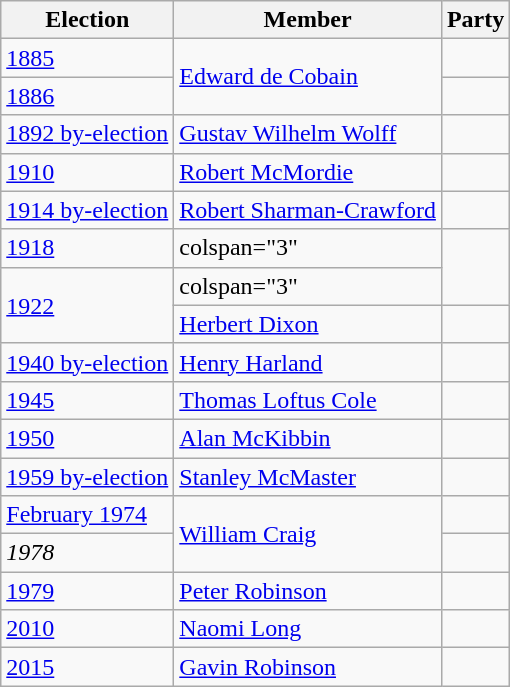<table class="wikitable">
<tr>
<th>Election</th>
<th>Member</th>
<th colspan="2">Party</th>
</tr>
<tr>
<td><a href='#'>1885</a></td>
<td rowspan="2"><a href='#'>Edward de Cobain</a></td>
<td></td>
</tr>
<tr>
<td><a href='#'>1886</a></td>
<td></td>
</tr>
<tr>
<td><a href='#'>1892 by-election</a></td>
<td><a href='#'>Gustav Wilhelm Wolff</a></td>
<td></td>
</tr>
<tr>
<td><a href='#'>1910</a></td>
<td><a href='#'>Robert McMordie</a></td>
<td></td>
</tr>
<tr>
<td><a href='#'>1914 by-election</a></td>
<td><a href='#'>Robert Sharman-Crawford</a></td>
<td></td>
</tr>
<tr>
<td><a href='#'>1918</a></td>
<td>colspan="3"   </td>
</tr>
<tr>
<td rowspan="2"><a href='#'>1922</a></td>
<td>colspan="3"   </td>
</tr>
<tr>
<td><a href='#'>Herbert Dixon</a></td>
<td></td>
</tr>
<tr>
<td><a href='#'>1940 by-election</a></td>
<td><a href='#'>Henry Harland</a></td>
<td></td>
</tr>
<tr>
<td><a href='#'>1945</a></td>
<td><a href='#'>Thomas Loftus Cole</a></td>
<td></td>
</tr>
<tr>
<td><a href='#'>1950</a></td>
<td><a href='#'>Alan McKibbin</a></td>
<td></td>
</tr>
<tr>
<td><a href='#'>1959 by-election</a></td>
<td><a href='#'>Stanley McMaster</a></td>
<td></td>
</tr>
<tr>
<td><a href='#'>February 1974</a></td>
<td rowspan=2><a href='#'>William Craig</a></td>
<td></td>
</tr>
<tr>
<td><em>1978</em></td>
<td></td>
</tr>
<tr>
<td><a href='#'>1979</a></td>
<td><a href='#'>Peter Robinson</a></td>
<td></td>
</tr>
<tr>
<td><a href='#'>2010</a></td>
<td><a href='#'>Naomi Long</a></td>
<td></td>
</tr>
<tr>
<td><a href='#'>2015</a></td>
<td><a href='#'>Gavin Robinson</a></td>
<td></td>
</tr>
</table>
